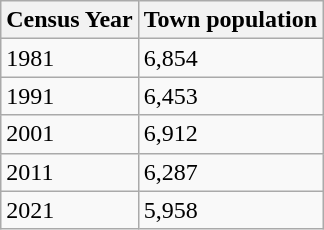<table class=wikitable>
<tr>
<th>Census Year</th>
<th>Town population</th>
</tr>
<tr>
<td>1981</td>
<td>6,854</td>
</tr>
<tr>
<td>1991</td>
<td>6,453</td>
</tr>
<tr>
<td>2001</td>
<td>6,912</td>
</tr>
<tr>
<td>2011</td>
<td>6,287</td>
</tr>
<tr>
<td>2021</td>
<td>5,958</td>
</tr>
</table>
